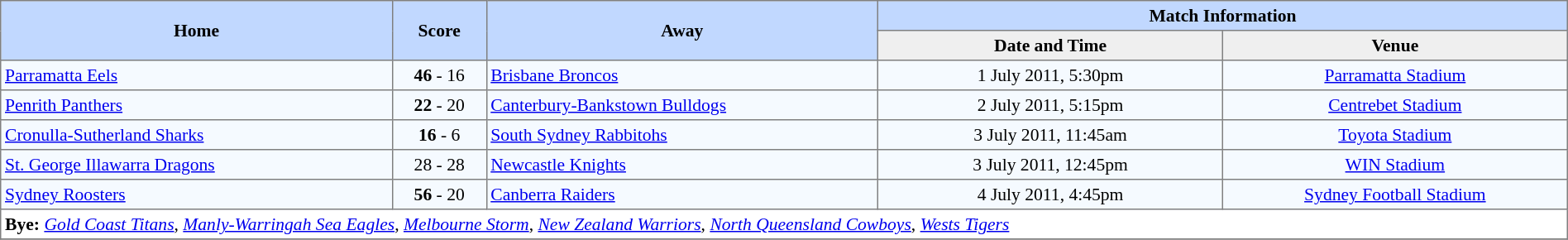<table border=1 style="border-collapse:collapse; font-size:90%; text-align:center;" cellpadding=3 cellspacing=0 width=100%>
<tr bgcolor=#C1D8FF>
<th rowspan=2 width=25%>Home</th>
<th rowspan=2 width=6%>Score</th>
<th rowspan=2 width=25%>Away</th>
<th colspan=6>Match Information</th>
</tr>
<tr bgcolor=#EFEFEF>
<th width=22%>Date and Time</th>
<th width=22%>Venue</th>
</tr>
<tr align=center bgcolor=#F5FAFF>
<td align=left> <a href='#'>Parramatta Eels</a></td>
<td><strong>46</strong> - 16</td>
<td align=left> <a href='#'>Brisbane Broncos</a></td>
<td>1 July 2011, 5:30pm</td>
<td><a href='#'>Parramatta Stadium</a></td>
</tr>
<tr align=center bgcolor=#F5FAFF>
<td align=left> <a href='#'>Penrith Panthers</a></td>
<td><strong>22</strong> - 20</td>
<td align=left> <a href='#'>Canterbury-Bankstown Bulldogs</a></td>
<td>2 July 2011, 5:15pm</td>
<td><a href='#'>Centrebet Stadium</a></td>
</tr>
<tr align=center bgcolor=#F5FAFF>
<td align=left> <a href='#'>Cronulla-Sutherland Sharks</a></td>
<td><strong>16</strong> - 6</td>
<td align=left> <a href='#'>South Sydney Rabbitohs</a></td>
<td>3 July 2011, 11:45am</td>
<td><a href='#'>Toyota Stadium</a></td>
</tr>
<tr align=center bgcolor=#F5FAFF>
<td align=left> <a href='#'>St. George Illawarra Dragons</a></td>
<td>28 - 28</td>
<td align=left> <a href='#'>Newcastle Knights</a></td>
<td>3 July 2011, 12:45pm</td>
<td><a href='#'>WIN Stadium</a></td>
</tr>
<tr align=center bgcolor=#F5FAFF>
<td align=left> <a href='#'>Sydney Roosters</a></td>
<td><strong>56</strong> - 20</td>
<td align=left> <a href='#'>Canberra Raiders</a></td>
<td>4 July 2011, 4:45pm</td>
<td><a href='#'>Sydney Football Stadium</a></td>
</tr>
<tr>
<td colspan="5" align="left"><strong>Bye:</strong>  <em><a href='#'>Gold Coast Titans</a></em>,  <em><a href='#'>Manly-Warringah Sea Eagles</a></em>,  <em><a href='#'>Melbourne Storm</a></em>,  <em><a href='#'>New Zealand Warriors</a></em>,  <em><a href='#'>North Queensland Cowboys</a></em>,  <em><a href='#'>Wests Tigers</a></em></td>
</tr>
<tr>
</tr>
</table>
